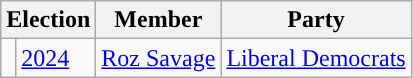<table class="wikitable">
<tr>
<th colspan="2">Election</th>
<th>Member</th>
<th>Party</th>
</tr>
<tr>
<td style="color:inherit;background-color: "></td>
<td><a href='#'>2024</a></td>
<td><a href='#'>Roz Savage</a></td>
<td><a href='#'>Liberal Democrats</a></td>
</tr>
</table>
